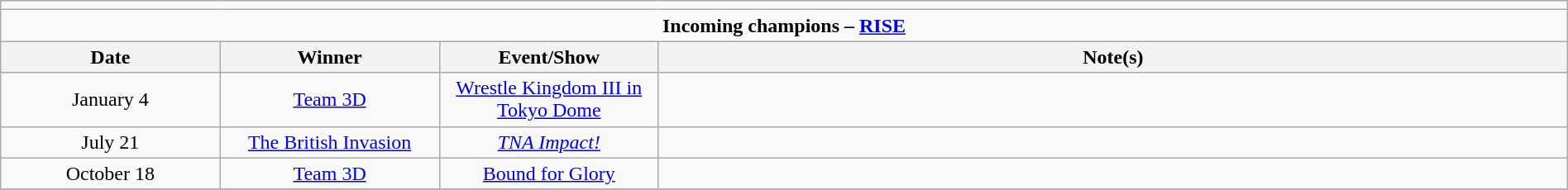<table class="wikitable" style="text-align:center; width:100%;">
<tr>
<td colspan="5"></td>
</tr>
<tr>
<td colspan="5"><strong>Incoming champions – <a href='#'>RISE</a> </strong></td>
</tr>
<tr>
<th width=14%>Date</th>
<th width=14%>Winner</th>
<th width=14%>Event/Show</th>
<th width=58%>Note(s)</th>
</tr>
<tr>
<td>January 4</td>
<td><a href='#'>Team 3D</a><br></td>
<td><a href='#'>Wrestle Kingdom III in Tokyo Dome</a></td>
<td align="left"></td>
</tr>
<tr>
<td>July 21</td>
<td><a href='#'>The British Invasion</a><br></td>
<td><em><a href='#'>TNA Impact!</a></em></td>
<td align="left"></td>
</tr>
<tr>
<td>October 18</td>
<td><a href='#'>Team 3D</a><br></td>
<td><a href='#'>Bound for Glory</a></td>
<td align="left"></td>
</tr>
<tr>
</tr>
</table>
